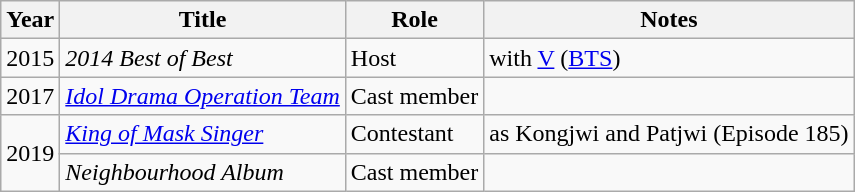<table class="wikitable sortable plainrowheaders">
<tr>
<th>Year</th>
<th>Title</th>
<th>Role</th>
<th>Notes</th>
</tr>
<tr>
<td>2015</td>
<td scope=row><em>2014 Best of Best</em></td>
<td>Host</td>
<td>with <a href='#'>V</a> (<a href='#'>BTS</a>)</td>
</tr>
<tr>
<td>2017</td>
<td scope=row><em><a href='#'>Idol Drama Operation Team</a></em></td>
<td>Cast member</td>
<td></td>
</tr>
<tr>
<td rowspan="2">2019</td>
<td scope=row><em><a href='#'>King of Mask Singer</a></em></td>
<td>Contestant</td>
<td>as Kongjwi and Patjwi (Episode 185)</td>
</tr>
<tr>
<td scope=row><em>Neighbourhood Album</em></td>
<td>Cast member</td>
<td></td>
</tr>
</table>
